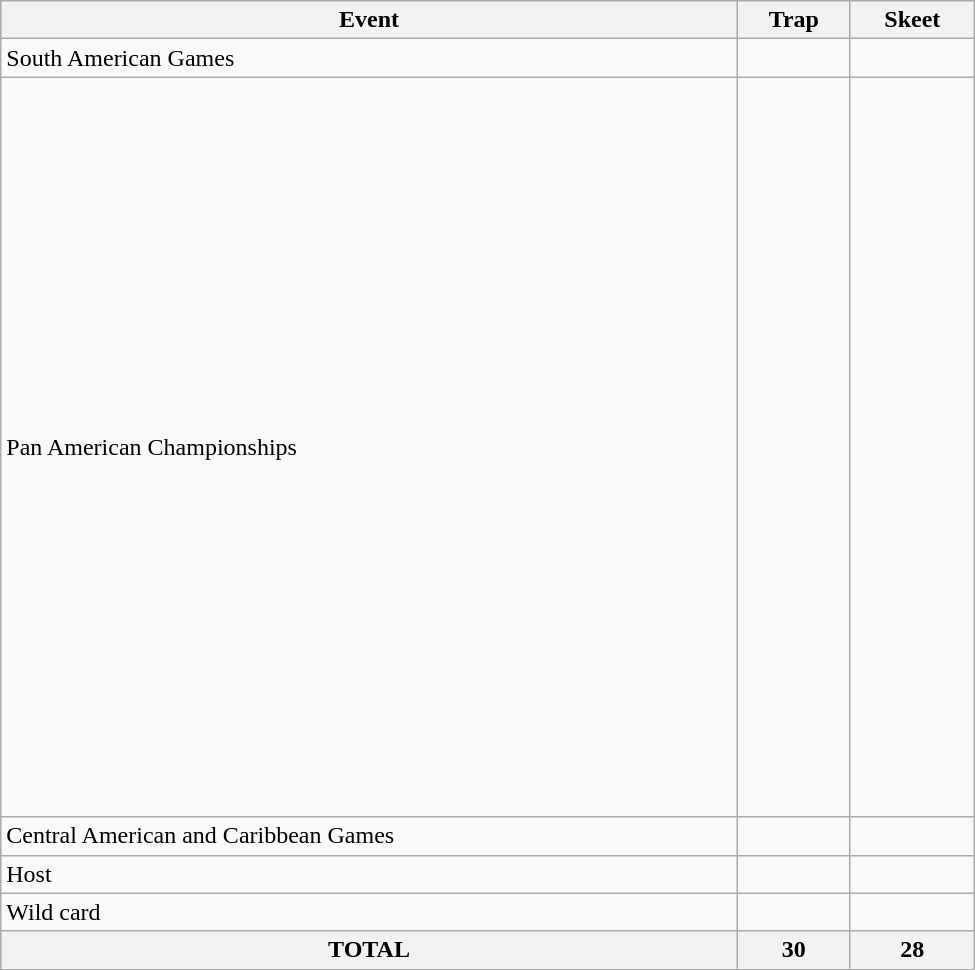<table class=wikitable style="text-align:left" width=650>
<tr>
<th>Event</th>
<th>Trap</th>
<th>Skeet</th>
</tr>
<tr>
<td>South American Games</td>
<td></td>
<td></td>
</tr>
<tr>
<td>Pan American Championships</td>
<td><br><br><br><br><br><br><br><br><br><br><br><br><br><br><br><br><br><br><br><br><br><br><br><br><br><br><br></td>
<td><br><br><br><br><br><br><br><br><br><br><br><br><br><br><br><br><br><br><br><br><br><br><br><br><br><br></td>
</tr>
<tr>
<td>Central American and Caribbean Games</td>
<td></td>
<td></td>
</tr>
<tr>
<td>Host</td>
<td></td>
<td></td>
</tr>
<tr>
<td>Wild card</td>
<td></td>
<td></td>
</tr>
<tr>
<th>TOTAL</th>
<th>30</th>
<th>28</th>
</tr>
</table>
